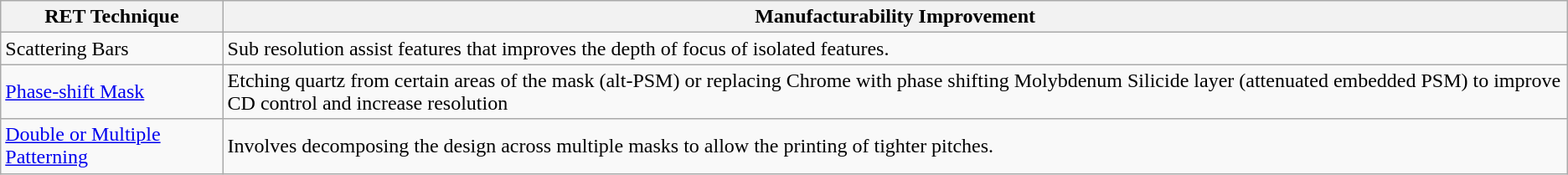<table class="wikitable" border="1">
<tr>
<th>RET Technique</th>
<th>Manufacturability Improvement</th>
</tr>
<tr>
<td>Scattering Bars</td>
<td>Sub resolution assist features that improves the depth of focus of isolated features.</td>
</tr>
<tr>
<td><a href='#'>Phase-shift Mask</a></td>
<td>Etching quartz from certain areas of the mask (alt-PSM) or replacing Chrome with phase shifting Molybdenum Silicide layer (attenuated embedded PSM) to improve CD control and increase resolution</td>
</tr>
<tr>
<td><a href='#'>Double or Multiple Patterning</a></td>
<td>Involves decomposing the design across multiple masks to allow the printing of tighter pitches.</td>
</tr>
</table>
